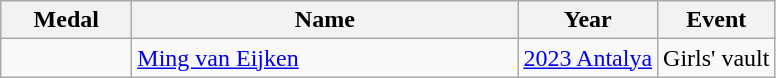<table class="wikitable sortable">
<tr>
<th style="width:5em;">Medal</th>
<th width=250>Name</th>
<th>Year</th>
<th>Event</th>
</tr>
<tr>
<td></td>
<td><a href='#'>Ming van Eijken</a></td>
<td> <a href='#'>2023 Antalya</a></td>
<td>Girls' vault</td>
</tr>
</table>
